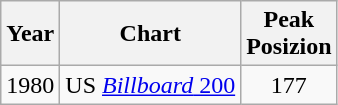<table class="wikitable">
<tr>
<th>Year</th>
<th>Chart</th>
<th>Peak<br>Posizion</th>
</tr>
<tr>
<td style="text-align:center">1980</td>
<td>US <a href='#'><em>Billboard</em> 200</a></td>
<td style="text-align:center">177</td>
</tr>
</table>
